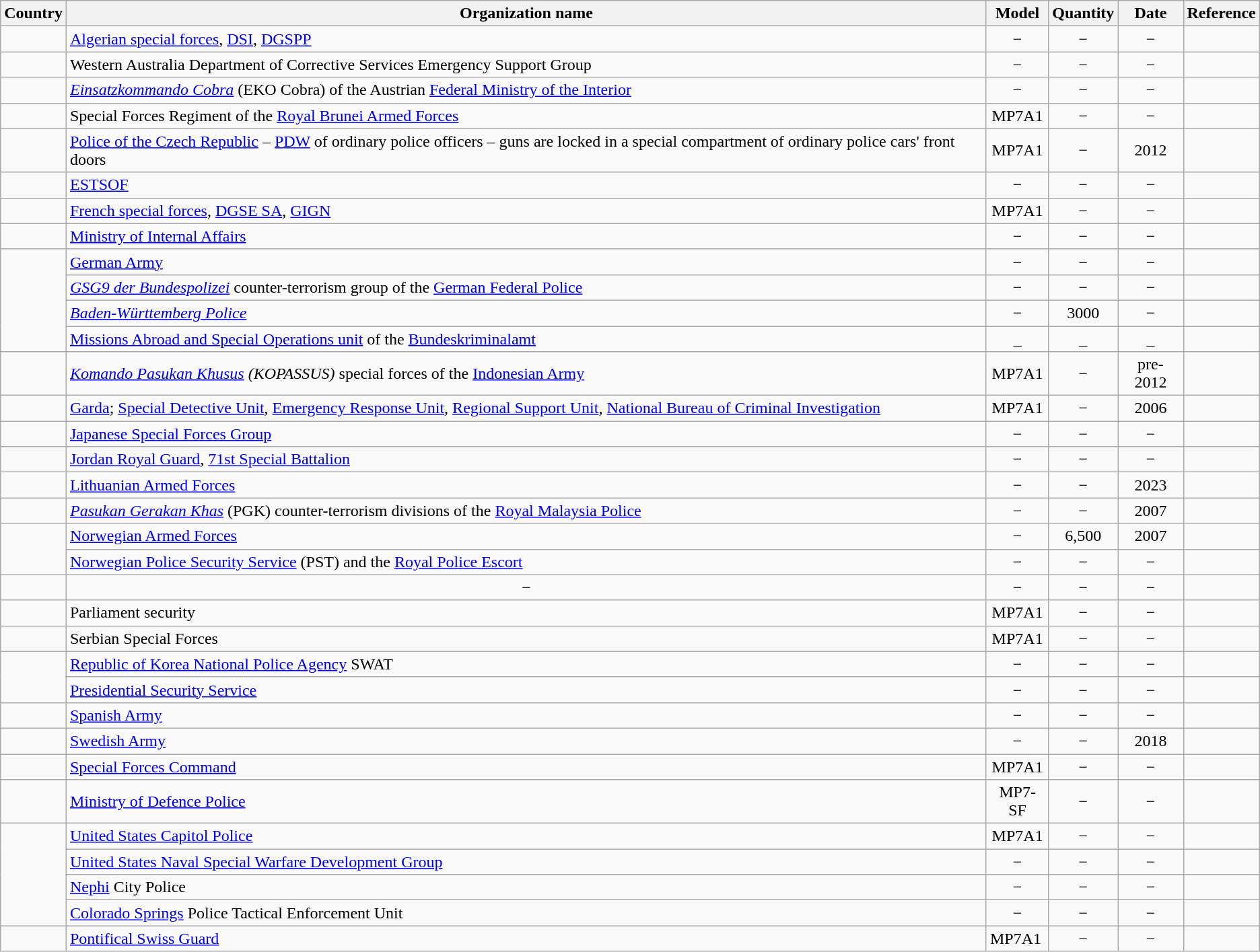<table class="wikitable">
<tr>
<th>Country</th>
<th>Organization name</th>
<th>Model</th>
<th>Quantity</th>
<th>Date</th>
<th>Reference</th>
</tr>
<tr>
<td></td>
<td><a href='#'>Algerian special forces</a>, <a href='#'>DSI</a>, <a href='#'>DGSPP</a></td>
<td align="center">−</td>
<td align="center">−</td>
<td align="center">−</td>
<td align="center"></td>
</tr>
<tr>
<td></td>
<td>Western Australia Department of Corrective Services Emergency Support Group</td>
<td align="center">−</td>
<td align="center">−</td>
<td align="center">−</td>
<td align="center"></td>
</tr>
<tr>
<td></td>
<td><em><a href='#'>Einsatzkommando Cobra</a></em> (EKO Cobra) of the Austrian <a href='#'>Federal Ministry of the Interior</a></td>
<td align="center">−</td>
<td align="center">−</td>
<td align="center">−</td>
<td align="center"></td>
</tr>
<tr>
<td></td>
<td>Special Forces Regiment of the <a href='#'>Royal Brunei Armed Forces</a></td>
<td align="center">MP7A1</td>
<td align="center">−</td>
<td align="center">−</td>
<td align="center"></td>
</tr>
<tr>
<td></td>
<td><a href='#'>Police of the Czech Republic</a> – <a href='#'>PDW</a> of ordinary police officers – guns are locked in a special compartment of ordinary police cars' front doors</td>
<td align="center">MP7A1</td>
<td align="center">−</td>
<td align="center">2012</td>
<td align="center"></td>
</tr>
<tr>
<td></td>
<td><a href='#'>ESTSOF</a></td>
<td align="center">−</td>
<td align="center">−</td>
<td align="center">−</td>
<td align="center"></td>
</tr>
<tr>
<td></td>
<td><a href='#'>French special forces</a>, <a href='#'>DGSE SA</a>, <a href='#'>GIGN</a></td>
<td align="center">MP7A1</td>
<td align="center">−</td>
<td align="center">−</td>
<td align="center"></td>
</tr>
<tr>
<td></td>
<td><a href='#'>Ministry of Internal Affairs</a></td>
<td align="center">−</td>
<td align="center">−</td>
<td align="center">−</td>
<td align="center"></td>
</tr>
<tr>
<td rowspan="4"></td>
<td><a href='#'>German Army</a></td>
<td align="center">−</td>
<td align="center">−</td>
<td align="center">−</td>
<td align="center"></td>
</tr>
<tr>
<td><em><a href='#'>GSG9 der Bundespolizei</a></em> counter-terrorism group of the <a href='#'>German Federal Police</a></td>
<td align="center">−</td>
<td align="center">−</td>
<td align="center">−</td>
<td align="center"></td>
</tr>
<tr>
<td><em><a href='#'>Baden-Württemberg Police</a></em></td>
<td align="center">−</td>
<td align="center">3000</td>
<td align="center">−</td>
<td align="center"></td>
</tr>
<tr>
<td><a href='#'>Missions Abroad and Special Operations unit</a> of the <a href='#'>Bundeskriminalamt</a></td>
<td align="center">_</td>
<td align="center">_</td>
<td align="center">_</td>
<td align="center"></td>
</tr>
<tr>
<td></td>
<td><em><a href='#'>Komando Pasukan Khusus</a> (KOPASSUS)</em> special forces of the <a href='#'>Indonesian Army</a></td>
<td align="center">MP7A1</td>
<td align="center">−</td>
<td align="center">pre-2012</td>
<td align="center"></td>
</tr>
<tr>
<td></td>
<td><a href='#'>Garda</a>; <a href='#'>Special Detective Unit</a>, <a href='#'>Emergency Response Unit</a>, <a href='#'>Regional Support Unit</a>, <a href='#'>National Bureau of Criminal Investigation</a></td>
<td align="center">MP7A1</td>
<td align="center">−</td>
<td align="center">2006</td>
<td align="center"><br></td>
</tr>
<tr>
<td></td>
<td><a href='#'>Japanese Special Forces Group</a></td>
<td align="center">−</td>
<td align="center">−</td>
<td align="center">−</td>
<td align="center"></td>
</tr>
<tr>
<td></td>
<td><a href='#'>Jordan Royal Guard</a>, <a href='#'>71st Special Battalion</a></td>
<td align="center">−</td>
<td align="center">−</td>
<td align="center">−</td>
<td align="center"></td>
</tr>
<tr>
<td></td>
<td><a href='#'>Lithuanian Armed Forces</a></td>
<td align="center">−</td>
<td align="center">−</td>
<td align="center">2023</td>
<td align="center"></td>
</tr>
<tr>
<td></td>
<td><em><a href='#'>Pasukan Gerakan Khas</a></em> (PGK) counter-terrorism divisions of the <a href='#'>Royal Malaysia Police</a></td>
<td align="center">−</td>
<td align="center">−</td>
<td align="center">2007</td>
<td align="center"></td>
</tr>
<tr>
<td rowspan="2"></td>
<td><a href='#'>Norwegian Armed Forces</a></td>
<td align="center">−</td>
<td align="center">6,500</td>
<td align="center">2007</td>
<td align="center"></td>
</tr>
<tr>
<td><a href='#'>Norwegian Police Security Service</a> (PST) and the <a href='#'>Royal Police Escort</a></td>
<td align="center">−</td>
<td align="center">−</td>
<td align="center">−</td>
<td align="center"></td>
</tr>
<tr>
<td></td>
<td align="center">−</td>
<td align="center">−</td>
<td align="center">−</td>
<td align="center">−</td>
<td align="center"></td>
</tr>
<tr>
<td></td>
<td>Parliament security</td>
<td align="center">MP7A1</td>
<td align="center">−</td>
<td align="center">−</td>
<td align="center"></td>
</tr>
<tr>
<td></td>
<td>Serbian Special Forces</td>
<td align="center">MP7A1</td>
<td align="center">−</td>
<td align="center">−</td>
<td align="center"></td>
</tr>
<tr>
<td rowspan="2"></td>
<td><a href='#'>Republic of Korea National Police Agency</a> SWAT</td>
<td align="center">−</td>
<td align="center">−</td>
<td align="center">−</td>
<td align="center"></td>
</tr>
<tr>
<td><a href='#'>Presidential Security Service</a></td>
<td align="center">−</td>
<td align="center">−</td>
<td align="center">−</td>
<td align="center"></td>
</tr>
<tr>
<td></td>
<td><a href='#'>Spanish Army</a></td>
<td align="center">−</td>
<td align="center">−</td>
<td align="center">−</td>
<td align="center"></td>
</tr>
<tr>
<td></td>
<td><a href='#'>Swedish Army</a></td>
<td align="center">−</td>
<td align="center">−</td>
<td align="center">2018</td>
<td align="center"></td>
</tr>
<tr>
<td></td>
<td><a href='#'>Special Forces Command</a></td>
<td align="center">MP7A1</td>
<td align="center">−</td>
<td align="center">−</td>
<td align="center"></td>
</tr>
<tr>
<td></td>
<td><a href='#'>Ministry of Defence Police</a></td>
<td align="center">MP7-SF</td>
<td align="center">−</td>
<td align="center">−</td>
<td align="center"></td>
</tr>
<tr>
<td rowspan="4"></td>
<td><a href='#'>United States Capitol Police</a></td>
<td align="center">MP7A1</td>
<td align="center">−</td>
<td align="center">−</td>
<td align="center"></td>
</tr>
<tr>
<td><a href='#'>United States Naval Special Warfare Development Group</a></td>
<td align="center">−</td>
<td align="center">−</td>
<td align="center">−</td>
<td align="center"></td>
</tr>
<tr>
<td><a href='#'>Nephi</a> City Police</td>
<td align="center">−</td>
<td align="center">−</td>
<td align="center">−</td>
<td align="center"></td>
</tr>
<tr>
<td><a href='#'>Colorado Springs</a> Police Tactical Enforcement Unit</td>
<td align="center">−</td>
<td align="center">−</td>
<td align="center">−</td>
<td align="center"></td>
</tr>
<tr>
<td></td>
<td><a href='#'>Pontifical Swiss Guard</a></td>
<td>MP7A1</td>
<td align="center">−</td>
<td align="center">−</td>
<td align="center"></td>
</tr>
</table>
